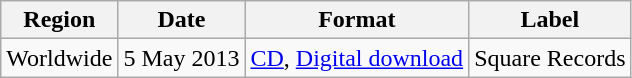<table class="wikitable sortable">
<tr>
<th>Region</th>
<th>Date</th>
<th>Format</th>
<th>Label</th>
</tr>
<tr>
<td>Worldwide</td>
<td>5 May 2013</td>
<td><a href='#'>CD</a>, <a href='#'>Digital download</a></td>
<td>Square Records</td>
</tr>
</table>
